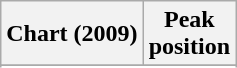<table class="wikitable plainrowheaders sortable" border="1">
<tr>
<th scope="col">Chart (2009)</th>
<th scope="col">Peak<br>position</th>
</tr>
<tr>
</tr>
<tr>
</tr>
<tr>
</tr>
</table>
